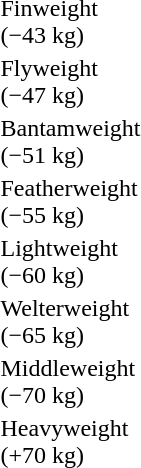<table>
<tr>
<td rowspan=2>Finweight<br>(−43 kg)</td>
<td rowspan=2></td>
<td rowspan=2></td>
<td></td>
</tr>
<tr>
<td></td>
</tr>
<tr>
<td rowspan=2>Flyweight<br>(−47 kg)</td>
<td rowspan=2></td>
<td rowspan=2></td>
<td></td>
</tr>
<tr>
<td></td>
</tr>
<tr>
<td rowspan=2>Bantamweight<br>(−51 kg)</td>
<td rowspan=2></td>
<td rowspan=2></td>
<td></td>
</tr>
<tr>
<td></td>
</tr>
<tr>
<td rowspan=2>Featherweight<br>(−55 kg)</td>
<td rowspan=2></td>
<td rowspan=2></td>
<td></td>
</tr>
<tr>
<td></td>
</tr>
<tr>
<td rowspan=2>Lightweight<br>(−60 kg)</td>
<td rowspan=2></td>
<td rowspan=2></td>
<td></td>
</tr>
<tr>
<td></td>
</tr>
<tr>
<td rowspan=2>Welterweight<br>(−65 kg)</td>
<td rowspan=2></td>
<td rowspan=2></td>
<td></td>
</tr>
<tr>
<td></td>
</tr>
<tr>
<td rowspan=2>Middleweight<br>(−70 kg)</td>
<td rowspan=2></td>
<td rowspan=2></td>
<td></td>
</tr>
<tr>
<td></td>
</tr>
<tr>
<td rowspan=2>Heavyweight<br>(+70 kg)</td>
<td rowspan=2></td>
<td rowspan=2></td>
<td></td>
</tr>
<tr>
<td></td>
</tr>
</table>
